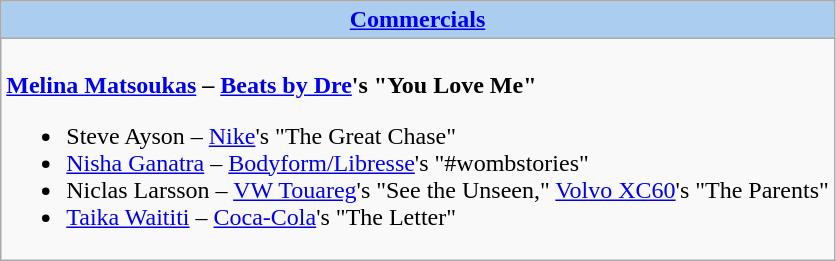<table class=wikitable style="width="100%">
<tr>
<th colspan="2" style="background:#abcdef;"><a href='#'>Commercials</a></th>
</tr>
<tr>
<td colspan="2" style="vertical-align:top;"><br><strong><a href='#'>Melina Matsoukas</a> – <a href='#'>Beats by Dre</a>'s "You Love Me"</strong><ul><li>Steve Ayson – <a href='#'>Nike</a>'s "The Great Chase"</li><li><a href='#'>Nisha Ganatra</a> – <a href='#'>Bodyform/Libresse</a>'s "#wombstories"</li><li>Niclas Larsson – <a href='#'>VW Touareg</a>'s "See the Unseen," <a href='#'>Volvo XC60</a>'s "The Parents"</li><li><a href='#'>Taika Waititi</a> – <a href='#'>Coca-Cola</a>'s "The Letter"</li></ul></td>
</tr>
</table>
